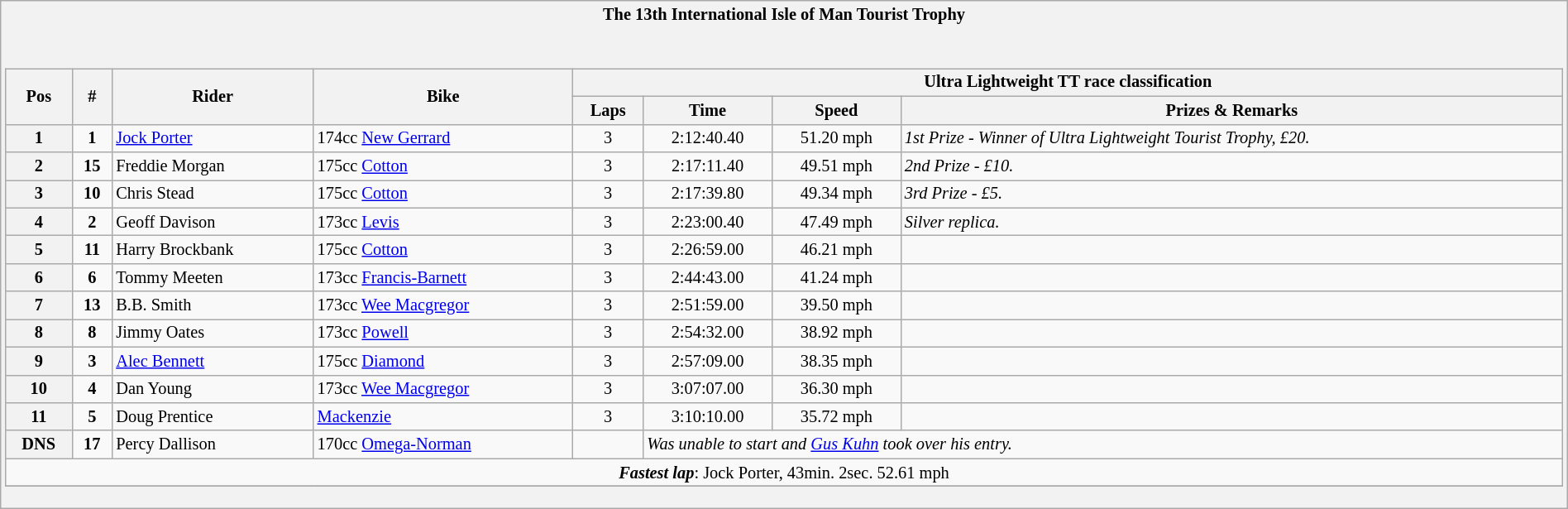<table class="wikitable" style="width:100%; font-size:85%;">
<tr>
<th style="border: 0;"> The 13th International Isle of Man Tourist Trophy</th>
</tr>
<tr>
<td style="background: #f2f2f2; border: 0; text-align: center;"><br><table class="wikitable" style="width:100%;">
<tr bgcolor="#efefef">
<th rowspan="2">Pos</th>
<th rowspan="2">#</th>
<th rowspan="2">Rider</th>
<th rowspan="2">Bike</th>
<th colspan="4">Ultra Lightweight TT race classification</th>
</tr>
<tr>
<th>Laps</th>
<th>Time</th>
<th>Speed</th>
<th>Prizes & Remarks</th>
</tr>
<tr>
<th align="center">1</th>
<td align="center"><strong>1</strong></td>
<td align="left"> <a href='#'>Jock Porter</a></td>
<td align="left">174cc <a href='#'>New Gerrard</a></td>
<td align="center">3</td>
<td>2:12:40.40</td>
<td>51.20 mph</td>
<td align="left"><em>1st Prize - Winner of Ultra Lightweight Tourist Trophy, £20.</em></td>
</tr>
<tr>
<th align="center">2</th>
<td align="center"><strong>15</strong></td>
<td align="left"> Freddie Morgan</td>
<td align="left">175cc <a href='#'>Cotton</a></td>
<td align="center">3</td>
<td>2:17:11.40</td>
<td>49.51 mph</td>
<td align="left"><em>2nd Prize - £10.</em></td>
</tr>
<tr>
<th align="center">3</th>
<td align="center"><strong>10</strong></td>
<td align="left"> Chris Stead</td>
<td align="left">175cc <a href='#'>Cotton</a></td>
<td align="center">3</td>
<td>2:17:39.80</td>
<td>49.34 mph</td>
<td align="left"><em>3rd Prize - £5.</em></td>
</tr>
<tr>
<th align="center">4</th>
<td align="center"><strong>2</strong></td>
<td align="left"> Geoff Davison</td>
<td align="left">173cc <a href='#'>Levis</a></td>
<td align="center">3</td>
<td>2:23:00.40</td>
<td>47.49 mph</td>
<td align="left"><em>Silver replica.</em></td>
</tr>
<tr>
<th align="center">5</th>
<td align="center"><strong>11</strong></td>
<td align="left"> Harry Brockbank</td>
<td align="left">175cc <a href='#'>Cotton</a></td>
<td align="center">3</td>
<td>2:26:59.00</td>
<td>46.21 mph</td>
<td align="left"></td>
</tr>
<tr>
<th align="center">6</th>
<td align="center"><strong>6</strong></td>
<td align="left"> Tommy Meeten</td>
<td align="left">173cc <a href='#'>Francis-Barnett</a></td>
<td align="center">3</td>
<td>2:44:43.00</td>
<td>41.24 mph</td>
<td align="left"></td>
</tr>
<tr>
<th align="center">7</th>
<td align="center"><strong>13</strong></td>
<td align="left"> B.B. Smith</td>
<td align="left">173cc <a href='#'>Wee Macgregor</a></td>
<td align="center">3</td>
<td>2:51:59.00</td>
<td>39.50 mph</td>
<td align="left"></td>
</tr>
<tr>
<th align="center">8</th>
<td align="center"><strong>8</strong></td>
<td align="left"> Jimmy Oates</td>
<td align="left">173cc <a href='#'>Powell</a></td>
<td align="center">3</td>
<td>2:54:32.00</td>
<td>38.92 mph</td>
<td align="left"></td>
</tr>
<tr>
<th align="center">9</th>
<td align="center"><strong>3</strong></td>
<td align="left"> <a href='#'>Alec Bennett</a></td>
<td align="left">175cc <a href='#'>Diamond</a></td>
<td align="center">3</td>
<td>2:57:09.00</td>
<td>38.35 mph</td>
<td align="left"></td>
</tr>
<tr>
<th align="center">10</th>
<td align="center"><strong>4</strong></td>
<td align="left"> Dan Young</td>
<td align="left">173cc <a href='#'>Wee Macgregor</a></td>
<td align="center">3</td>
<td>3:07:07.00</td>
<td>36.30 mph</td>
<td align="left"></td>
</tr>
<tr>
<th align="center">11</th>
<td align="center"><strong>5</strong></td>
<td align="left"> Doug Prentice</td>
<td align="left"><a href='#'>Mackenzie</a></td>
<td align="center">3</td>
<td>3:10:10.00</td>
<td>35.72 mph</td>
<td align="left"></td>
</tr>
<tr>
<th align="center">DNS</th>
<td><strong>17</strong></td>
<td align="left"> Percy Dallison</td>
<td align="left">170cc <a href='#'>Omega-Norman</a></td>
<td align="center"></td>
<td colspan="4"; align="left"><em>Was unable to start and <a href='#'>Gus Kuhn</a> took over his entry.</em></td>
</tr>
<tr>
<td colspan=14><strong><em>Fastest lap</em></strong>: Jock Porter, 43min. 2sec. 52.61 mph</td>
</tr>
<tr>
</tr>
</table>
</td>
</tr>
</table>
